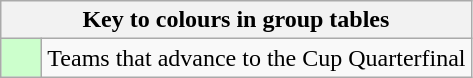<table class="wikitable" style="text-align: center;">
<tr>
<th colspan=2>Key to colours in group tables</th>
</tr>
<tr>
<td style="background:#cfc; width:20px;"></td>
<td align=left>Teams that advance to the Cup Quarterfinal</td>
</tr>
</table>
